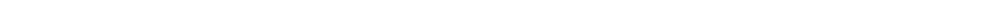<table style="width:1000px; text-align:center;">
<tr style="color:white;">
<td style="background:"></td>
<td style="background:">13.7%</td>
<td style="background:">13.6%</td>
<td style="background:"><strong>68.6%</strong></td>
<td style="background:"></td>
</tr>
<tr>
<td></td>
<td></td>
<td></td>
<td></td>
<td></td>
<td></td>
</tr>
</table>
